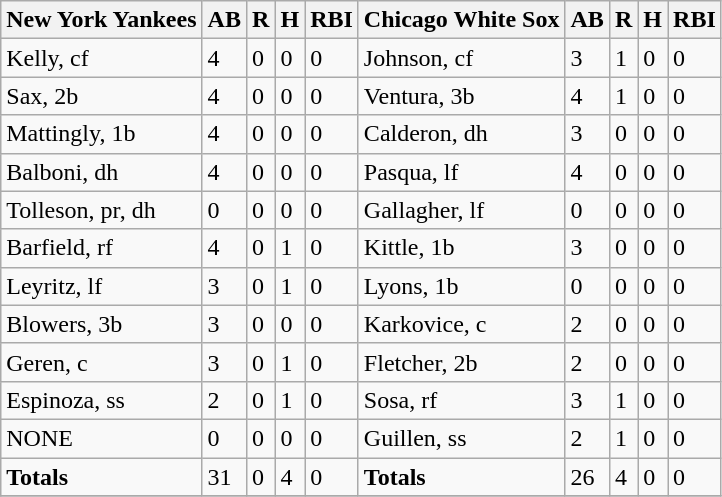<table class="wikitable sortable">
<tr>
<th><strong>New York Yankees</strong></th>
<th>AB</th>
<th>R</th>
<th>H</th>
<th>RBI</th>
<th><strong>Chicago White Sox</strong></th>
<th>AB</th>
<th>R</th>
<th>H</th>
<th>RBI</th>
</tr>
<tr>
<td>Kelly, cf</td>
<td>4</td>
<td>0</td>
<td>0</td>
<td>0</td>
<td>Johnson, cf</td>
<td>3</td>
<td>1</td>
<td>0</td>
<td>0</td>
</tr>
<tr>
<td>Sax, 2b</td>
<td>4</td>
<td>0</td>
<td>0</td>
<td>0</td>
<td>Ventura, 3b</td>
<td>4</td>
<td>1</td>
<td>0</td>
<td>0</td>
</tr>
<tr>
<td>Mattingly, 1b</td>
<td>4</td>
<td>0</td>
<td>0</td>
<td>0</td>
<td>Calderon, dh</td>
<td>3</td>
<td>0</td>
<td>0</td>
<td>0</td>
</tr>
<tr>
<td>Balboni, dh</td>
<td>4</td>
<td>0</td>
<td>0</td>
<td>0</td>
<td>Pasqua, lf</td>
<td>4</td>
<td>0</td>
<td>0</td>
<td>0</td>
</tr>
<tr>
<td>Tolleson, pr, dh</td>
<td>0</td>
<td>0</td>
<td>0</td>
<td>0</td>
<td>Gallagher, lf</td>
<td>0</td>
<td>0</td>
<td>0</td>
<td>0</td>
</tr>
<tr>
<td>Barfield, rf</td>
<td>4</td>
<td>0</td>
<td>1</td>
<td>0</td>
<td>Kittle, 1b</td>
<td>3</td>
<td>0</td>
<td>0</td>
<td>0</td>
</tr>
<tr>
<td>Leyritz, lf</td>
<td>3</td>
<td>0</td>
<td>1</td>
<td>0</td>
<td>Lyons, 1b</td>
<td>0</td>
<td>0</td>
<td>0</td>
<td>0</td>
</tr>
<tr>
<td>Blowers, 3b</td>
<td>3</td>
<td>0</td>
<td>0</td>
<td>0</td>
<td>Karkovice, c</td>
<td>2</td>
<td>0</td>
<td>0</td>
<td>0</td>
</tr>
<tr>
<td>Geren, c</td>
<td>3</td>
<td>0</td>
<td>1</td>
<td>0</td>
<td>Fletcher, 2b</td>
<td>2</td>
<td>0</td>
<td>0</td>
<td>0</td>
</tr>
<tr>
<td>Espinoza, ss</td>
<td>2</td>
<td>0</td>
<td>1</td>
<td>0</td>
<td>Sosa, rf</td>
<td>3</td>
<td>1</td>
<td>0</td>
<td>0</td>
</tr>
<tr>
<td>NONE</td>
<td>0</td>
<td>0</td>
<td>0</td>
<td>0</td>
<td>Guillen, ss</td>
<td>2</td>
<td>1</td>
<td>0</td>
<td>0</td>
</tr>
<tr>
<td><strong>Totals</strong></td>
<td>31</td>
<td>0</td>
<td>4</td>
<td>0</td>
<td><strong>Totals</strong></td>
<td>26</td>
<td>4</td>
<td>0</td>
<td>0</td>
</tr>
<tr>
</tr>
</table>
